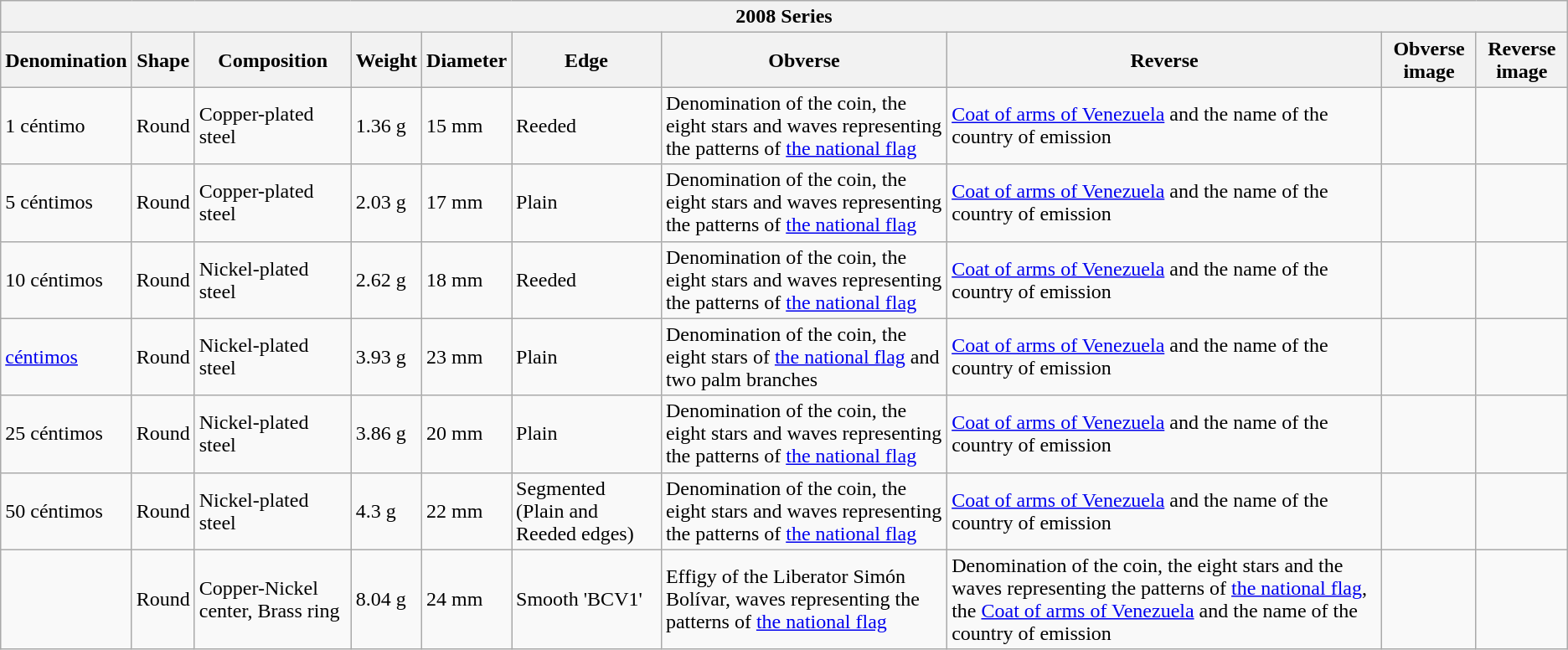<table class="wikitable">
<tr>
<th colspan="10">2008 Series</th>
</tr>
<tr>
<th>Denomination</th>
<th>Shape</th>
<th>Composition</th>
<th>Weight</th>
<th>Diameter</th>
<th>Edge</th>
<th>Obverse</th>
<th>Reverse</th>
<th>Obverse image</th>
<th>Reverse image</th>
</tr>
<tr>
<td>1 céntimo</td>
<td>Round</td>
<td>Copper-plated steel</td>
<td>1.36 g</td>
<td>15 mm</td>
<td>Reeded</td>
<td>Denomination of the coin, the eight stars and waves representing the patterns of <a href='#'>the national flag</a></td>
<td><a href='#'>Coat of arms of Venezuela</a> and the name of the country of emission</td>
<td></td>
<td></td>
</tr>
<tr>
<td>5 céntimos</td>
<td>Round</td>
<td>Copper-plated steel</td>
<td>2.03 g</td>
<td>17 mm</td>
<td>Plain</td>
<td>Denomination of the coin, the eight stars and waves representing the patterns of <a href='#'>the national flag</a></td>
<td><a href='#'>Coat of arms of Venezuela</a> and the name of the country of emission</td>
<td></td>
<td></td>
</tr>
<tr>
<td>10 céntimos</td>
<td>Round</td>
<td>Nickel-plated steel</td>
<td>2.62 g</td>
<td>18 mm</td>
<td>Reeded</td>
<td>Denomination of the coin, the eight stars and waves representing the patterns of <a href='#'>the national flag</a></td>
<td><a href='#'>Coat of arms of Venezuela</a> and the name of the country of emission</td>
<td></td>
<td></td>
</tr>
<tr>
<td><a href='#'> céntimos</a></td>
<td>Round</td>
<td>Nickel-plated steel</td>
<td>3.93 g</td>
<td>23 mm</td>
<td>Plain</td>
<td>Denomination of the coin, the eight stars of <a href='#'>the national flag</a> and two palm branches</td>
<td><a href='#'>Coat of arms of Venezuela</a> and the name of the country of emission</td>
<td></td>
<td></td>
</tr>
<tr>
<td>25 céntimos</td>
<td>Round</td>
<td>Nickel-plated steel</td>
<td>3.86 g</td>
<td>20 mm</td>
<td>Plain</td>
<td>Denomination of the coin, the eight stars and waves representing the patterns of <a href='#'>the national flag</a></td>
<td><a href='#'>Coat of arms of Venezuela</a> and the name of the country of emission</td>
<td></td>
<td></td>
</tr>
<tr>
<td>50 céntimos</td>
<td>Round</td>
<td>Nickel-plated steel</td>
<td>4.3 g</td>
<td>22 mm</td>
<td>Segmented (Plain and Reeded edges)</td>
<td>Denomination of the coin, the eight stars and waves representing the patterns of <a href='#'>the national flag</a></td>
<td><a href='#'>Coat of arms of Venezuela</a> and the name of the country of emission</td>
<td></td>
<td></td>
</tr>
<tr>
<td></td>
<td>Round</td>
<td>Copper-Nickel center, Brass ring</td>
<td>8.04 g</td>
<td>24 mm</td>
<td>Smooth 'BCV1'</td>
<td>Effigy of the Liberator Simón Bolívar, waves representing the patterns of <a href='#'>the national flag</a></td>
<td>Denomination of the coin, the eight stars and the waves representing the patterns of <a href='#'>the national flag</a>, the <a href='#'>Coat of arms of Venezuela</a> and the name of the country of emission</td>
<td></td>
<td></td>
</tr>
</table>
